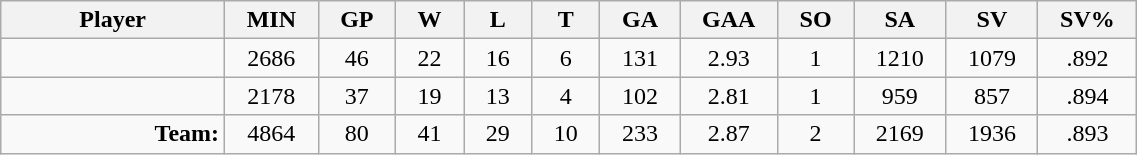<table class="wikitable sortable" width="60%">
<tr>
<th bgcolor="#DDDDFF" width="10%">Player</th>
<th width="3%" bgcolor="#DDDDFF" title="Minutes played">MIN</th>
<th width="3%" bgcolor="#DDDDFF" title="Games played in">GP</th>
<th width="3%" bgcolor="#DDDDFF" title="Games played in">W</th>
<th width="3%" bgcolor="#DDDDFF"title="Games played in">L</th>
<th width="3%" bgcolor="#DDDDFF" title="Ties">T</th>
<th width="3%" bgcolor="#DDDDFF" title="Goals against">GA</th>
<th width="3%" bgcolor="#DDDDFF" title="Goals against average">GAA</th>
<th width="3%" bgcolor="#DDDDFF"title="Shut-outs">SO</th>
<th width="3%" bgcolor="#DDDDFF" title="Shots against">SA</th>
<th width="3%" bgcolor="#DDDDFF" title="Shots saved">SV</th>
<th width="3%" bgcolor="#DDDDFF" title="Save percentage">SV%</th>
</tr>
<tr align="center">
<td align="right"></td>
<td>2686</td>
<td>46</td>
<td>22</td>
<td>16</td>
<td>6</td>
<td>131</td>
<td>2.93</td>
<td>1</td>
<td>1210</td>
<td>1079</td>
<td>.892</td>
</tr>
<tr align="center">
<td align="right"></td>
<td>2178</td>
<td>37</td>
<td>19</td>
<td>13</td>
<td>4</td>
<td>102</td>
<td>2.81</td>
<td>1</td>
<td>959</td>
<td>857</td>
<td>.894</td>
</tr>
<tr align="center">
<td align="right"><strong>Team:</strong></td>
<td>4864</td>
<td>80</td>
<td>41</td>
<td>29</td>
<td>10</td>
<td>233</td>
<td>2.87</td>
<td>2</td>
<td>2169</td>
<td>1936</td>
<td>.893</td>
</tr>
</table>
